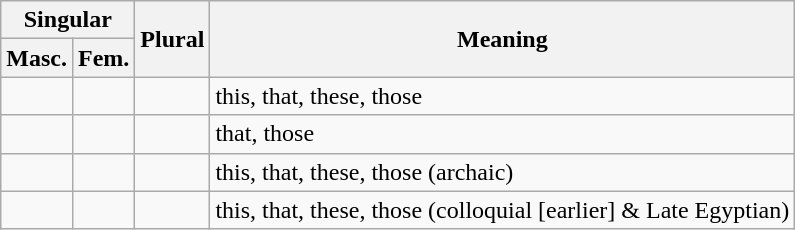<table class="wikitable Unicode">
<tr>
<th colspan="2">Singular</th>
<th rowspan="2">Plural</th>
<th rowspan="2">Meaning</th>
</tr>
<tr>
<th>Masc.</th>
<th>Fem.</th>
</tr>
<tr>
<td></td>
<td></td>
<td></td>
<td>this, that, these, those</td>
</tr>
<tr>
<td></td>
<td></td>
<td></td>
<td>that, those</td>
</tr>
<tr>
<td></td>
<td></td>
<td></td>
<td>this, that, these, those (archaic)</td>
</tr>
<tr>
<td></td>
<td></td>
<td></td>
<td>this, that, these, those (colloquial [earlier] & Late Egyptian)</td>
</tr>
</table>
